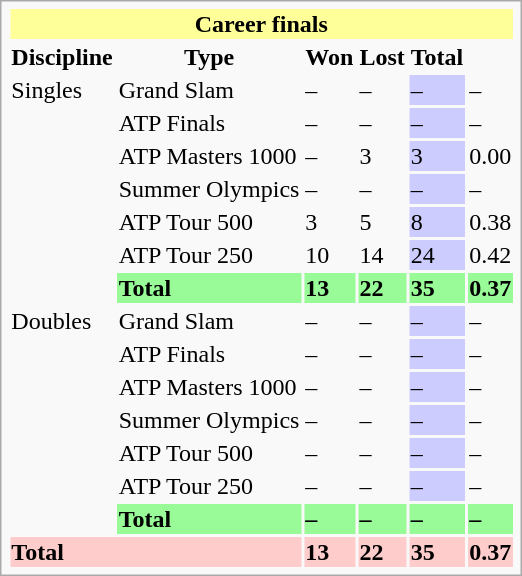<table class="infobox vcard vevent nowrap">
<tr bgcolor=FFFF99>
<th colspan=6>Career finals</th>
</tr>
<tr>
<th>Discipline</th>
<th>Type</th>
<th>Won</th>
<th>Lost</th>
<th>Total</th>
<th></th>
</tr>
<tr>
<td rowspan=7>Singles</td>
<td>Grand Slam</td>
<td>–</td>
<td>–</td>
<td bgcolor=CCCCFF>–</td>
<td>–</td>
</tr>
<tr>
<td>ATP Finals</td>
<td>–</td>
<td>–</td>
<td bgcolor=CCCCFF>–</td>
<td>–</td>
</tr>
<tr>
<td>ATP Masters 1000</td>
<td>–</td>
<td>3</td>
<td bgcolor=CCCCFF>3</td>
<td>0.00</td>
</tr>
<tr>
<td>Summer Olympics</td>
<td>–</td>
<td>–</td>
<td bgcolor=CCCCFF>–</td>
<td>–</td>
</tr>
<tr>
<td>ATP Tour 500</td>
<td>3</td>
<td>5</td>
<td bgcolor=CCCCFF>8</td>
<td>0.38</td>
</tr>
<tr>
<td>ATP Tour 250</td>
<td>10</td>
<td>14</td>
<td bgcolor=CCCCFF>24</td>
<td>0.42</td>
</tr>
<tr bgcolor=98fb98>
<td><strong>Total</strong></td>
<td><strong>13</strong></td>
<td><strong>22</strong></td>
<td><strong>35</strong></td>
<td><strong>0.37</strong></td>
</tr>
<tr>
<td rowspan=7>Doubles</td>
<td>Grand Slam</td>
<td>–</td>
<td>–</td>
<td bgcolor=CCCCFF>–</td>
<td>–</td>
</tr>
<tr>
<td>ATP Finals</td>
<td>–</td>
<td>–</td>
<td bgcolor=CCCCFF>–</td>
<td>–</td>
</tr>
<tr>
<td>ATP Masters 1000</td>
<td>–</td>
<td>–</td>
<td bgcolor=CCCCFF>–</td>
<td>–</td>
</tr>
<tr>
<td>Summer Olympics</td>
<td>–</td>
<td>–</td>
<td bgcolor=CCCCFF>–</td>
<td>–</td>
</tr>
<tr>
<td>ATP Tour 500</td>
<td>–</td>
<td>–</td>
<td bgcolor=CCCCFF>–</td>
<td>–</td>
</tr>
<tr>
<td>ATP Tour 250</td>
<td>–</td>
<td>–</td>
<td bgcolor=CCCCFF>–</td>
<td>–</td>
</tr>
<tr bgcolor=98fb98>
<td><strong>Total</strong></td>
<td><strong>–</strong></td>
<td><strong>–</strong></td>
<td><strong>–</strong></td>
<td><strong>–</strong></td>
</tr>
<tr bgcolor=FFCCCC>
<td colspan=2><strong>Total</strong></td>
<td><strong>13</strong></td>
<td><strong>22</strong></td>
<td><strong>35</strong></td>
<td><strong>0.37</strong></td>
</tr>
</table>
